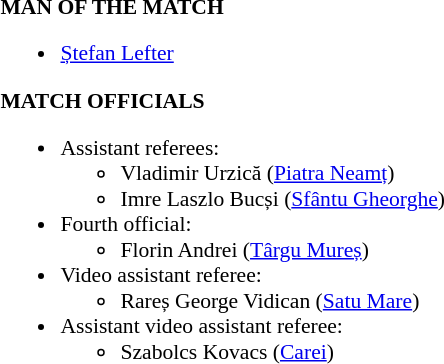<table width=100% style="font-size: 90%">
<tr>
<td width=50% valign=top><br><strong>MAN OF THE MATCH</strong><ul><li> <a href='#'>Ștefan Lefter</a></li></ul><strong>MATCH OFFICIALS</strong><ul><li>Assistant referees:<ul><li>Vladimir Urzică (<a href='#'>Piatra Neamț</a>)</li><li>Imre Laszlo Bucși (<a href='#'>Sfântu Gheorghe</a>)</li></ul></li><li>Fourth official:<ul><li>Florin Andrei (<a href='#'>Târgu Mureș</a>)</li></ul></li><li>Video assistant referee:<ul><li>Rareș George Vidican (<a href='#'>Satu Mare</a>)</li></ul></li><li>Assistant video assistant referee:<ul><li>Szabolcs Kovacs (<a href='#'>Carei</a>)</li></ul></li></ul></td>
<td style="width:60%; vertical-align:top;"></td>
</tr>
</table>
